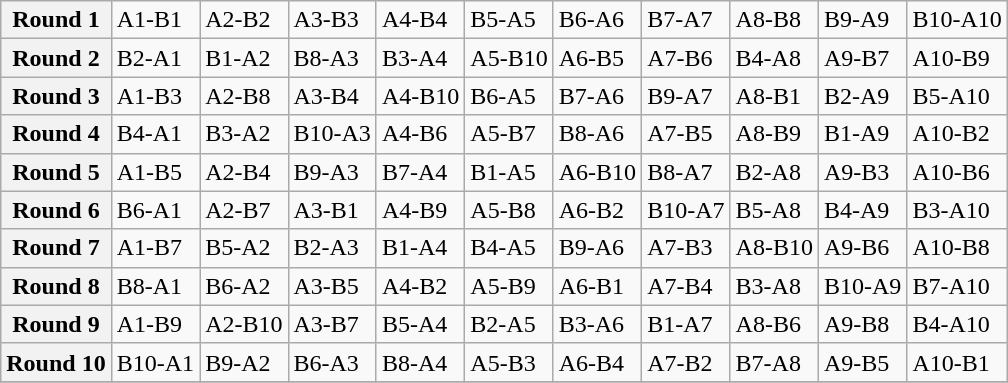<table class="wikitable">
<tr>
<th scope="row">Round 1</th>
<td>A1-B1</td>
<td>A2-B2</td>
<td>A3-B3</td>
<td>A4-B4</td>
<td>B5-A5</td>
<td>B6-A6</td>
<td>B7-A7</td>
<td>A8-B8</td>
<td>B9-A9</td>
<td>B10-A10</td>
</tr>
<tr>
<th scope="row">Round 2</th>
<td>B2-A1</td>
<td>B1-A2</td>
<td>B8-A3</td>
<td>B3-A4</td>
<td>A5-B10</td>
<td>A6-B5</td>
<td>A7-B6</td>
<td>B4-A8</td>
<td>A9-B7</td>
<td>A10-B9</td>
</tr>
<tr>
<th scope="row">Round 3</th>
<td>A1-B3</td>
<td>A2-B8</td>
<td>A3-B4</td>
<td>A4-B10</td>
<td>B6-A5</td>
<td>B7-A6</td>
<td>B9-A7</td>
<td>A8-B1</td>
<td>B2-A9</td>
<td>B5-A10</td>
</tr>
<tr>
<th scope="row">Round 4</th>
<td>B4-A1</td>
<td>B3-A2</td>
<td>B10-A3</td>
<td>A4-B6</td>
<td>A5-B7</td>
<td>B8-A6</td>
<td>A7-B5</td>
<td>A8-B9</td>
<td>B1-A9</td>
<td>A10-B2</td>
</tr>
<tr>
<th scope="row">Round 5</th>
<td>A1-B5</td>
<td>A2-B4</td>
<td>B9-A3</td>
<td>B7-A4</td>
<td>B1-A5</td>
<td>A6-B10</td>
<td>B8-A7</td>
<td>B2-A8</td>
<td>A9-B3</td>
<td>A10-B6</td>
</tr>
<tr>
<th scope="row">Round 6</th>
<td>B6-A1</td>
<td>A2-B7</td>
<td>A3-B1</td>
<td>A4-B9</td>
<td>A5-B8</td>
<td>A6-B2</td>
<td>B10-A7</td>
<td>B5-A8</td>
<td>B4-A9</td>
<td>B3-A10</td>
</tr>
<tr>
<th scope="row">Round 7</th>
<td>A1-B7</td>
<td>B5-A2</td>
<td>B2-A3</td>
<td>B1-A4</td>
<td>B4-A5</td>
<td>B9-A6</td>
<td>A7-B3</td>
<td>A8-B10</td>
<td>A9-B6</td>
<td>A10-B8</td>
</tr>
<tr>
<th scope="row">Round 8</th>
<td>B8-A1</td>
<td>B6-A2</td>
<td>A3-B5</td>
<td>A4-B2</td>
<td>A5-B9</td>
<td>A6-B1</td>
<td>A7-B4</td>
<td>B3-A8</td>
<td>B10-A9</td>
<td>B7-A10</td>
</tr>
<tr>
<th scope="row">Round 9</th>
<td>A1-B9</td>
<td>A2-B10</td>
<td>A3-B7</td>
<td>B5-A4</td>
<td>B2-A5</td>
<td>B3-A6</td>
<td>B1-A7</td>
<td>A8-B6</td>
<td>A9-B8</td>
<td>B4-A10</td>
</tr>
<tr>
<th scope="row">Round 10</th>
<td>B10-A1</td>
<td>B9-A2</td>
<td>B6-A3</td>
<td>B8-A4</td>
<td>A5-B3</td>
<td>A6-B4</td>
<td>A7-B2</td>
<td>B7-A8</td>
<td>A9-B5</td>
<td>A10-B1</td>
</tr>
<tr>
</tr>
</table>
